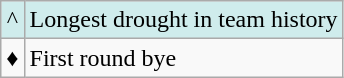<table class="wikitable">
<tr bgcolor="#CFECEC">
<td align="center">^</td>
<td>Longest drought in team history</td>
</tr>
<tr>
<td>♦</td>
<td>First round bye</td>
</tr>
</table>
